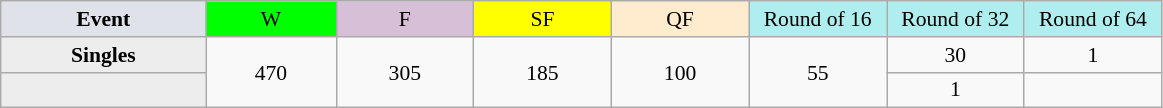<table class=wikitable style=font-size:90%;text-align:center>
<tr>
<td style="width:130px; background:#dfe2e9;"><strong>Event</strong></td>
<td style="width:80px; background:lime;">W</td>
<td style="width:85px; background:thistle;">F</td>
<td style="width:85px; background:#ff0;">SF</td>
<td style="width:85px; background:#ffebcd;">QF</td>
<td style="width:85px; background:#afeeee;">Round of 16</td>
<td style="width:85px; background:#afeeee;">Round of 32</td>
<td style="width:85px; background:#afeeee;">Round of 64</td>
</tr>
<tr>
<th style="background:#ededed;">Singles</th>
<td rowspan=2>470</td>
<td rowspan=2>305</td>
<td rowspan=2>185</td>
<td rowspan=2>100</td>
<td rowspan=2>55</td>
<td>30</td>
<td>1</td>
</tr>
<tr>
<th style="background:#ededed;"></th>
<td>1</td>
<td></td>
</tr>
</table>
